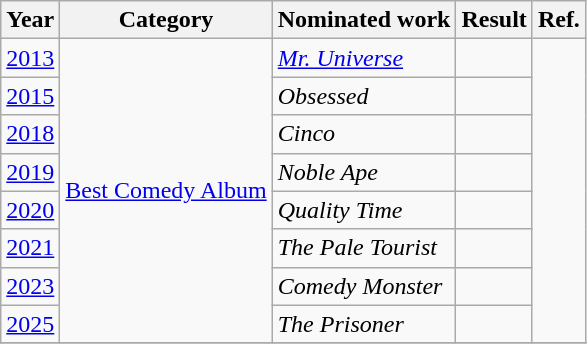<table class="wikitable plainrowheaders">
<tr>
<th>Year</th>
<th>Category</th>
<th>Nominated work</th>
<th>Result</th>
<th>Ref.</th>
</tr>
<tr>
<td><a href='#'>2013</a></td>
<td rowspan="8"><a href='#'>Best Comedy Album</a></td>
<td><em><a href='#'>Mr. Universe</a></em></td>
<td></td>
<td rowspan="8" align="center"></td>
</tr>
<tr>
<td><a href='#'>2015</a></td>
<td><em>Obsessed</em></td>
<td></td>
</tr>
<tr>
<td><a href='#'>2018</a></td>
<td><em>Cinco</em></td>
<td></td>
</tr>
<tr>
<td><a href='#'>2019</a></td>
<td><em>Noble Ape</em></td>
<td></td>
</tr>
<tr>
<td><a href='#'>2020</a></td>
<td><em>Quality Time</em></td>
<td></td>
</tr>
<tr>
<td><a href='#'>2021</a></td>
<td><em>The Pale Tourist</em></td>
<td></td>
</tr>
<tr>
<td><a href='#'>2023</a></td>
<td><em>Comedy Monster</em></td>
<td></td>
</tr>
<tr>
<td><a href='#'>2025</a></td>
<td><em>The Prisoner</em></td>
<td></td>
</tr>
<tr>
</tr>
</table>
